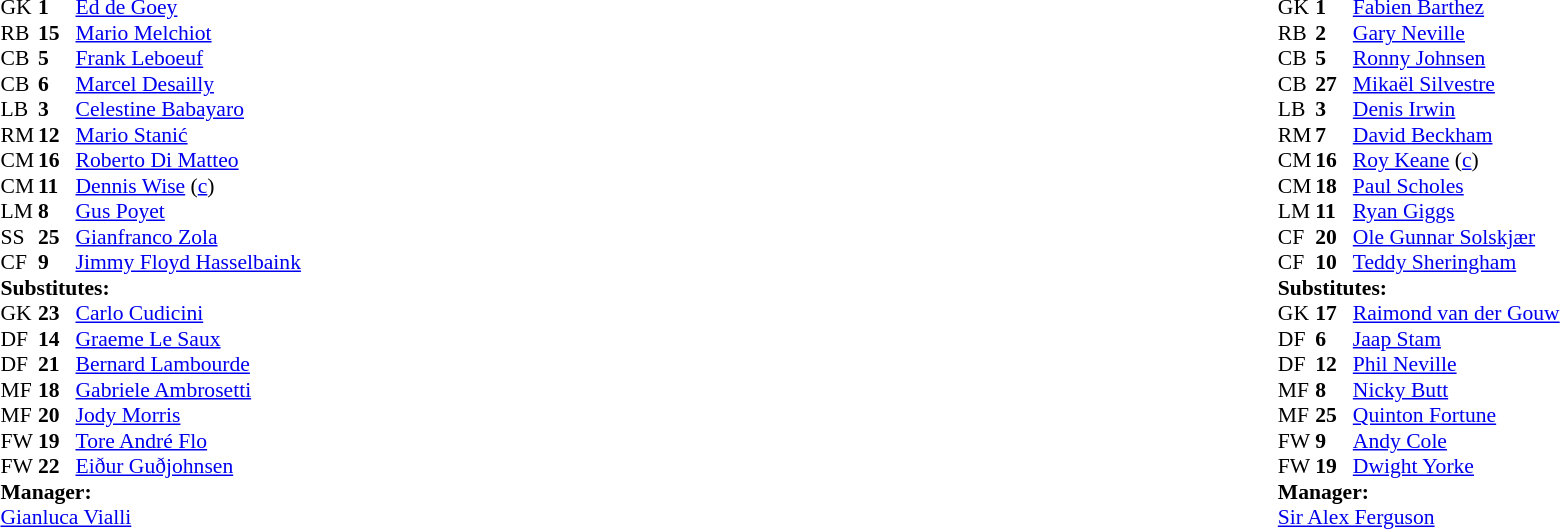<table width="100%">
<tr>
<td valign="top" width="50%"><br><table style="font-size:90%" cellspacing="0" cellpadding="0">
<tr>
<th width="25"></th>
<th width="25"></th>
</tr>
<tr>
<td>GK</td>
<td><strong>1</strong></td>
<td> <a href='#'>Ed de Goey</a></td>
</tr>
<tr>
<td>RB</td>
<td><strong>15</strong></td>
<td> <a href='#'>Mario Melchiot</a></td>
</tr>
<tr>
<td>CB</td>
<td><strong>5</strong></td>
<td> <a href='#'>Frank Leboeuf</a></td>
</tr>
<tr>
<td>CB</td>
<td><strong>6</strong></td>
<td> <a href='#'>Marcel Desailly</a></td>
</tr>
<tr>
<td>LB</td>
<td><strong>3</strong></td>
<td> <a href='#'>Celestine Babayaro</a></td>
</tr>
<tr>
<td>RM</td>
<td><strong>12</strong></td>
<td> <a href='#'>Mario Stanić</a></td>
</tr>
<tr>
<td>CM</td>
<td><strong>16</strong></td>
<td> <a href='#'>Roberto Di Matteo</a></td>
<td></td>
<td></td>
</tr>
<tr>
<td>CM</td>
<td><strong>11</strong></td>
<td> <a href='#'>Dennis Wise</a> (<a href='#'>c</a>)</td>
</tr>
<tr>
<td>LM</td>
<td><strong>8</strong></td>
<td> <a href='#'>Gus Poyet</a></td>
<td></td>
<td></td>
</tr>
<tr>
<td>SS</td>
<td><strong>25</strong></td>
<td> <a href='#'>Gianfranco Zola</a></td>
<td></td>
<td></td>
</tr>
<tr>
<td>CF</td>
<td><strong>9</strong></td>
<td> <a href='#'>Jimmy Floyd Hasselbaink</a></td>
</tr>
<tr>
<td colspan="4"><strong>Substitutes:</strong></td>
</tr>
<tr>
<td>GK</td>
<td><strong>23</strong></td>
<td> <a href='#'>Carlo Cudicini</a></td>
</tr>
<tr>
<td>DF</td>
<td><strong>14</strong></td>
<td> <a href='#'>Graeme Le Saux</a></td>
<td></td>
<td></td>
</tr>
<tr>
<td>DF</td>
<td><strong>21</strong></td>
<td> <a href='#'>Bernard Lambourde</a></td>
</tr>
<tr>
<td>MF</td>
<td><strong>18</strong></td>
<td> <a href='#'>Gabriele Ambrosetti</a></td>
</tr>
<tr>
<td>MF</td>
<td><strong>20</strong></td>
<td> <a href='#'>Jody Morris</a></td>
<td></td>
<td></td>
</tr>
<tr>
<td>FW</td>
<td><strong>19</strong></td>
<td> <a href='#'>Tore André Flo</a></td>
</tr>
<tr>
<td>FW</td>
<td><strong>22</strong></td>
<td> <a href='#'>Eiður Guðjohnsen</a></td>
<td></td>
<td></td>
</tr>
<tr>
<td colspan="4"><strong>Manager:</strong></td>
</tr>
<tr>
<td colspan="4"> <a href='#'>Gianluca Vialli</a></td>
</tr>
</table>
</td>
<td valign="top"></td>
<td valign="top" width="50%"><br><table style="font-size:90%" cellspacing="0" cellpadding="0" align=center>
<tr>
<th width="25"></th>
<th width="25"></th>
</tr>
<tr>
<td>GK</td>
<td><strong>1</strong></td>
<td> <a href='#'>Fabien Barthez</a></td>
</tr>
<tr>
<td>RB</td>
<td><strong>2</strong></td>
<td> <a href='#'>Gary Neville</a></td>
</tr>
<tr>
<td>CB</td>
<td><strong>5</strong></td>
<td> <a href='#'>Ronny Johnsen</a></td>
</tr>
<tr>
<td>CB</td>
<td><strong>27</strong></td>
<td> <a href='#'>Mikaël Silvestre</a></td>
<td></td>
<td></td>
</tr>
<tr>
<td>LB</td>
<td><strong>3</strong></td>
<td> <a href='#'>Denis Irwin</a></td>
</tr>
<tr>
<td>RM</td>
<td><strong>7</strong></td>
<td> <a href='#'>David Beckham</a></td>
</tr>
<tr>
<td>CM</td>
<td><strong>16</strong></td>
<td> <a href='#'>Roy Keane</a> (<a href='#'>c</a>)</td>
<td></td>
</tr>
<tr>
<td>CM</td>
<td><strong>18</strong></td>
<td> <a href='#'>Paul Scholes</a></td>
<td></td>
</tr>
<tr>
<td>LM</td>
<td><strong>11</strong></td>
<td> <a href='#'>Ryan Giggs</a></td>
<td></td>
<td></td>
</tr>
<tr>
<td>CF</td>
<td><strong>20</strong></td>
<td> <a href='#'>Ole Gunnar Solskjær</a></td>
<td></td>
<td></td>
</tr>
<tr>
<td>CF</td>
<td><strong>10</strong></td>
<td> <a href='#'>Teddy Sheringham</a></td>
<td></td>
<td></td>
</tr>
<tr>
<td colspan="4"><strong>Substitutes:</strong></td>
</tr>
<tr>
<td>GK</td>
<td><strong>17</strong></td>
<td> <a href='#'>Raimond van der Gouw</a></td>
</tr>
<tr>
<td>DF</td>
<td><strong>6</strong></td>
<td> <a href='#'>Jaap Stam</a></td>
<td></td>
<td></td>
</tr>
<tr>
<td>DF</td>
<td><strong>12</strong></td>
<td> <a href='#'>Phil Neville</a></td>
</tr>
<tr>
<td>MF</td>
<td><strong>8</strong></td>
<td> <a href='#'>Nicky Butt</a></td>
</tr>
<tr>
<td>MF</td>
<td><strong>25</strong></td>
<td> <a href='#'>Quinton Fortune</a></td>
<td></td>
<td></td>
</tr>
<tr>
<td>FW</td>
<td><strong>9</strong></td>
<td> <a href='#'>Andy Cole</a></td>
<td></td>
<td></td>
</tr>
<tr>
<td>FW</td>
<td><strong>19</strong></td>
<td> <a href='#'>Dwight Yorke</a></td>
<td></td>
<td></td>
</tr>
<tr>
<td colspan="4"><strong>Manager:</strong></td>
</tr>
<tr>
<td colspan="4"> <a href='#'>Sir Alex Ferguson</a></td>
</tr>
<tr>
</tr>
</table>
</td>
</tr>
</table>
